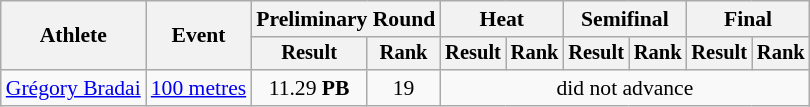<table class="wikitable" style="font-size:90%">
<tr>
<th rowspan="2">Athlete</th>
<th rowspan="2">Event</th>
<th colspan="2">Preliminary Round</th>
<th colspan="2">Heat</th>
<th colspan="2">Semifinal</th>
<th colspan="2">Final</th>
</tr>
<tr style="font-size:95%">
<th>Result</th>
<th>Rank</th>
<th>Result</th>
<th>Rank</th>
<th>Result</th>
<th>Rank</th>
<th>Result</th>
<th>Rank</th>
</tr>
<tr style=text-align:center>
<td style=text-align:left><a href='#'>Grégory Bradai</a></td>
<td style=text-align:left><a href='#'>100 metres</a></td>
<td>11.29 <strong>PB</strong></td>
<td>19</td>
<td colspan=6>did not advance</td>
</tr>
</table>
